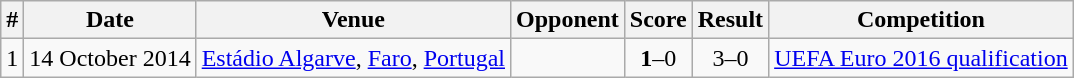<table class="wikitable">
<tr>
<th>#</th>
<th>Date</th>
<th>Venue</th>
<th>Opponent</th>
<th>Score</th>
<th>Result</th>
<th>Competition</th>
</tr>
<tr>
<td>1</td>
<td>14 October 2014</td>
<td><a href='#'>Estádio Algarve</a>, <a href='#'>Faro</a>, <a href='#'>Portugal</a></td>
<td></td>
<td align=center><strong>1</strong>–0</td>
<td align=center>3–0</td>
<td><a href='#'>UEFA Euro 2016 qualification</a></td>
</tr>
</table>
